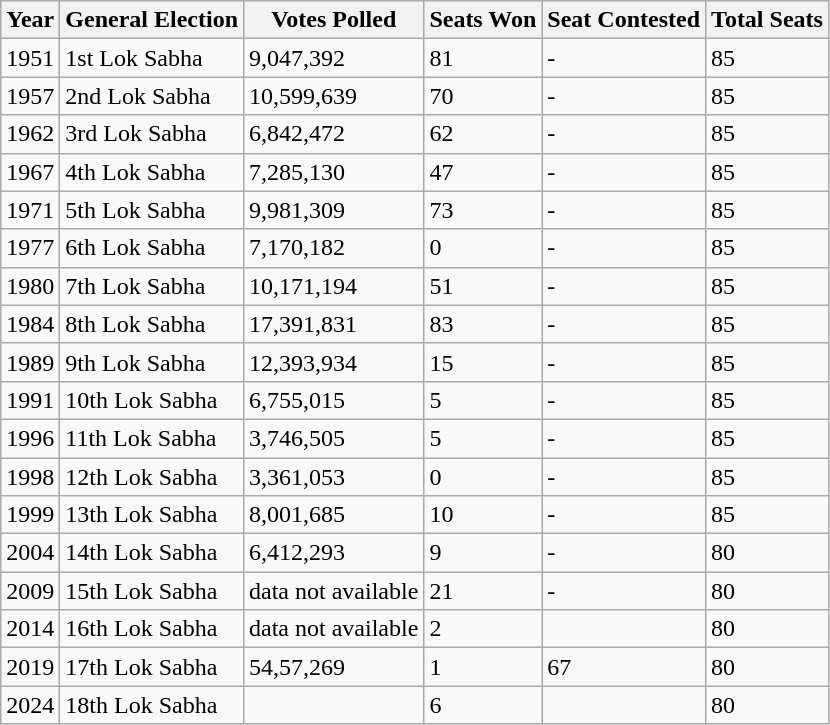<table class="wikitable">
<tr>
<th>Year</th>
<th>General Election</th>
<th>Votes Polled</th>
<th>Seats Won</th>
<th>Seat Contested</th>
<th>Total Seats</th>
</tr>
<tr>
<td>1951</td>
<td>1st Lok Sabha</td>
<td>9,047,392</td>
<td>81</td>
<td>-</td>
<td>85</td>
</tr>
<tr>
<td>1957</td>
<td>2nd Lok Sabha</td>
<td>10,599,639</td>
<td>70</td>
<td>-</td>
<td>85</td>
</tr>
<tr>
<td>1962</td>
<td>3rd Lok Sabha</td>
<td>6,842,472</td>
<td>62</td>
<td>-</td>
<td>85</td>
</tr>
<tr>
<td>1967</td>
<td>4th Lok Sabha</td>
<td>7,285,130</td>
<td>47</td>
<td>-</td>
<td>85</td>
</tr>
<tr>
<td>1971</td>
<td>5th Lok Sabha</td>
<td>9,981,309</td>
<td>73</td>
<td>-</td>
<td>85</td>
</tr>
<tr>
<td>1977</td>
<td>6th Lok Sabha</td>
<td>7,170,182</td>
<td>0</td>
<td>-</td>
<td>85</td>
</tr>
<tr>
<td>1980</td>
<td>7th Lok Sabha</td>
<td>10,171,194</td>
<td>51</td>
<td>-</td>
<td>85</td>
</tr>
<tr>
<td>1984</td>
<td>8th Lok Sabha</td>
<td>17,391,831</td>
<td>83</td>
<td>-</td>
<td>85</td>
</tr>
<tr>
<td>1989</td>
<td>9th Lok Sabha</td>
<td>12,393,934</td>
<td>15</td>
<td>-</td>
<td>85</td>
</tr>
<tr>
<td>1991</td>
<td>10th Lok Sabha</td>
<td>6,755,015</td>
<td>5</td>
<td>-</td>
<td>85</td>
</tr>
<tr>
<td>1996</td>
<td>11th Lok Sabha</td>
<td>3,746,505</td>
<td>5</td>
<td>-</td>
<td>85</td>
</tr>
<tr>
<td>1998</td>
<td>12th Lok Sabha</td>
<td>3,361,053</td>
<td>0</td>
<td>-</td>
<td>85</td>
</tr>
<tr>
<td>1999</td>
<td>13th Lok Sabha</td>
<td>8,001,685</td>
<td>10</td>
<td>-</td>
<td>85</td>
</tr>
<tr>
<td>2004</td>
<td>14th Lok Sabha</td>
<td>6,412,293</td>
<td>9</td>
<td>-</td>
<td>80</td>
</tr>
<tr>
<td>2009</td>
<td>15th Lok Sabha</td>
<td>data not available</td>
<td>21</td>
<td>-</td>
<td>80</td>
</tr>
<tr>
<td>2014</td>
<td>16th Lok Sabha</td>
<td>data not available</td>
<td>2</td>
<td></td>
<td>80</td>
</tr>
<tr>
<td>2019</td>
<td>17th Lok Sabha</td>
<td>54,57,269</td>
<td>1</td>
<td>67</td>
<td>80</td>
</tr>
<tr>
<td>2024</td>
<td>18th Lok Sabha</td>
<td></td>
<td>6</td>
<td></td>
<td>80</td>
</tr>
</table>
